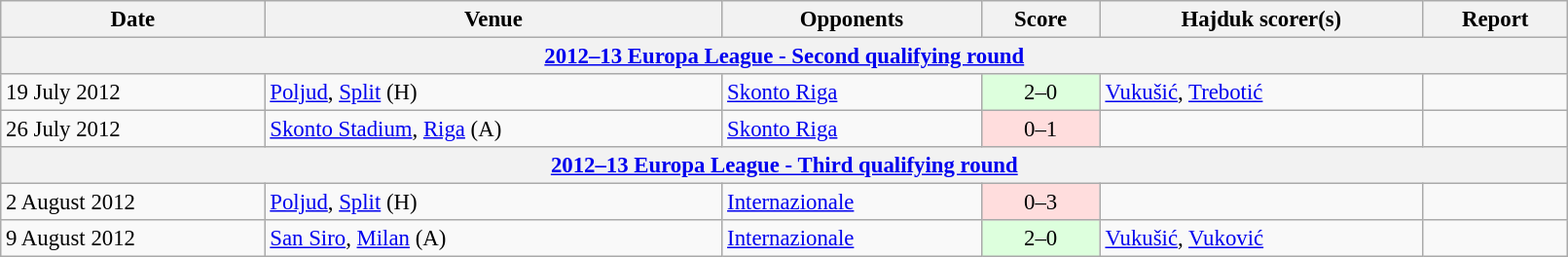<table class="wikitable" width=85%; style="text-align: left; font-size:95%;">
<tr>
<th>Date</th>
<th>Venue</th>
<th>Opponents</th>
<th>Score</th>
<th>Hajduk scorer(s)</th>
<th>Report</th>
</tr>
<tr>
<th colspan=7><a href='#'>2012–13 Europa League - Second qualifying round</a></th>
</tr>
<tr>
<td>19 July 2012</td>
<td><a href='#'>Poljud</a>, <a href='#'>Split</a> (H)</td>
<td> <a href='#'>Skonto Riga</a></td>
<td align=center bgcolor=ddffdd>2–0</td>
<td><a href='#'>Vukušić</a>, <a href='#'>Trebotić</a></td>
<td></td>
</tr>
<tr>
<td>26 July 2012</td>
<td><a href='#'>Skonto Stadium</a>, <a href='#'>Riga</a> (A)</td>
<td> <a href='#'>Skonto Riga</a></td>
<td align=center bgcolor=ffdddd>0–1</td>
<td></td>
<td></td>
</tr>
<tr>
<th colspan=7><a href='#'>2012–13 Europa League - Third qualifying round</a></th>
</tr>
<tr>
<td>2 August 2012</td>
<td><a href='#'>Poljud</a>, <a href='#'>Split</a> (H)</td>
<td> <a href='#'>Internazionale</a></td>
<td align=center bgcolor=ffdddd>0–3</td>
<td></td>
<td></td>
</tr>
<tr>
<td>9 August 2012</td>
<td><a href='#'>San Siro</a>, <a href='#'>Milan</a> (A)</td>
<td> <a href='#'>Internazionale</a></td>
<td align=center bgcolor=ddffdd>2–0</td>
<td><a href='#'>Vukušić</a>, <a href='#'>Vuković</a></td>
<td></td>
</tr>
</table>
